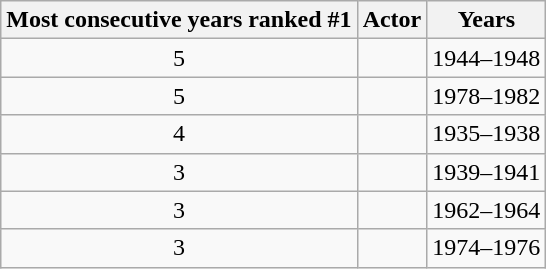<table class="wikitable sortable">
<tr>
<th>Most consecutive years ranked #1</th>
<th>Actor</th>
<th>Years</th>
</tr>
<tr>
<td style="text-align:center">5</td>
<td></td>
<td>1944–1948</td>
</tr>
<tr>
<td style="text-align:center">5</td>
<td></td>
<td>1978–1982</td>
</tr>
<tr>
<td style="text-align:center">4</td>
<td></td>
<td>1935–1938</td>
</tr>
<tr>
<td style="text-align:center">3</td>
<td></td>
<td>1939–1941</td>
</tr>
<tr>
<td style="text-align:center">3</td>
<td></td>
<td>1962–1964</td>
</tr>
<tr>
<td style="text-align:center">3</td>
<td></td>
<td>1974–1976</td>
</tr>
</table>
